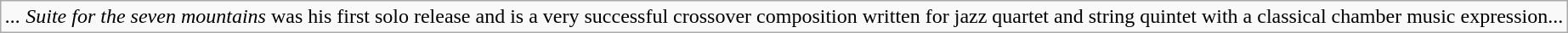<table class="wikitable">
<tr>
<td><em>...</em> <em>Suite for the seven mountains</em> was his first solo release and is a very successful crossover composition written for jazz quartet and string quintet with a classical chamber music expression...</td>
</tr>
</table>
